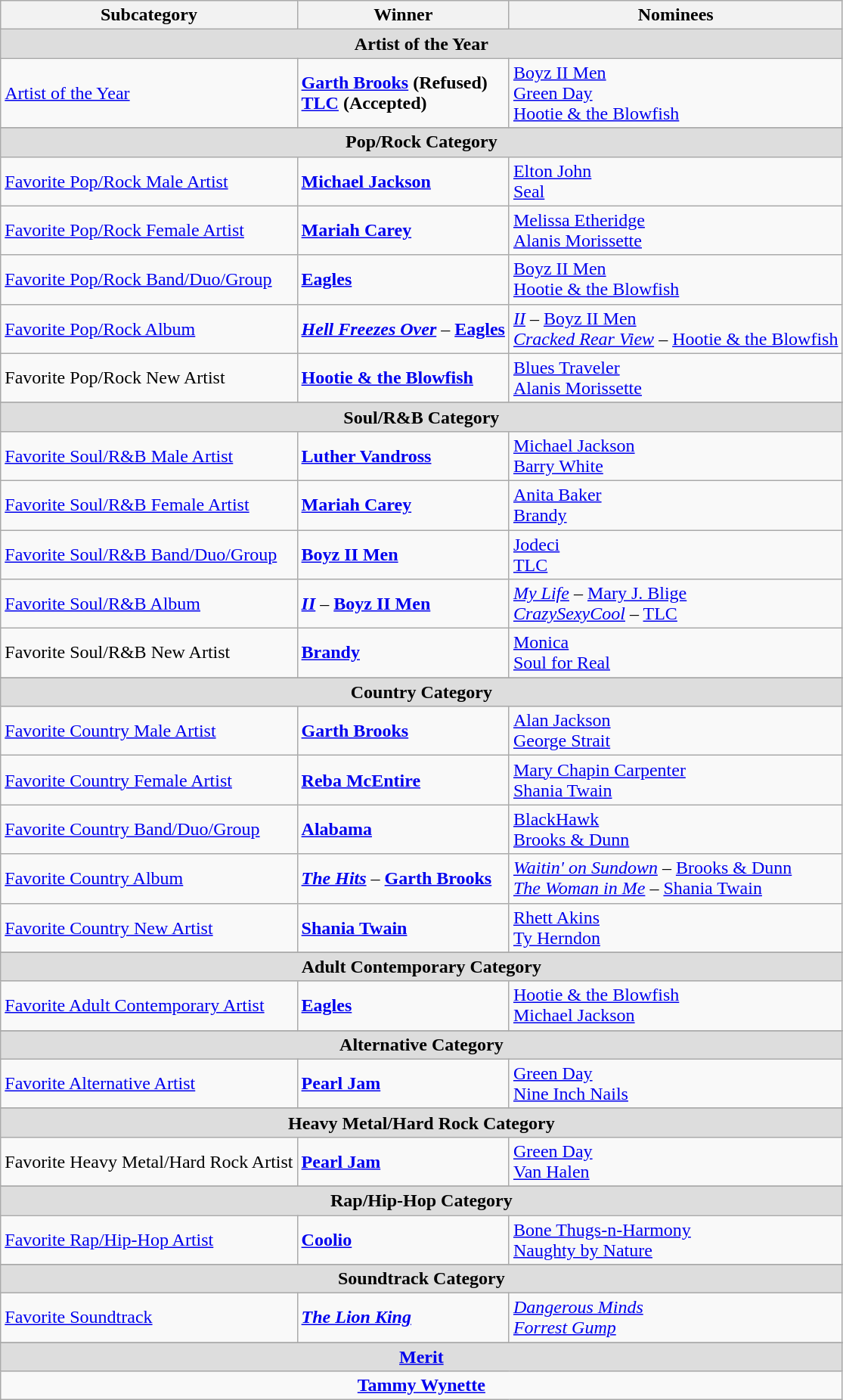<table class="wikitable">
<tr>
<th><strong>Subcategory</strong></th>
<th><strong>Winner</strong></th>
<th><strong>Nominees</strong></th>
</tr>
<tr bgcolor="#DDDDDD">
<td colspan=8 align=center><strong>Artist of the Year</strong></td>
</tr>
<tr>
<td><a href='#'>Artist of the Year</a></td>
<td><strong><a href='#'>Garth Brooks</a> (Refused)</strong><br><strong><a href='#'>TLC</a> (Accepted)</strong></td>
<td><a href='#'>Boyz II Men</a> <br> <a href='#'>Green Day</a> <br> <a href='#'>Hootie & the Blowfish</a></td>
</tr>
<tr>
</tr>
<tr bgcolor="#DDDDDD">
<td colspan=8 align=center><strong>Pop/Rock Category</strong></td>
</tr>
<tr>
<td><a href='#'>Favorite Pop/Rock Male Artist</a></td>
<td><strong><a href='#'>Michael Jackson</a></strong></td>
<td><a href='#'>Elton John</a> <br> <a href='#'>Seal</a></td>
</tr>
<tr>
<td><a href='#'>Favorite Pop/Rock Female Artist</a></td>
<td><strong><a href='#'>Mariah Carey</a></strong></td>
<td><a href='#'>Melissa Etheridge</a> <br> <a href='#'>Alanis Morissette</a></td>
</tr>
<tr>
<td><a href='#'>Favorite Pop/Rock Band/Duo/Group</a></td>
<td><strong><a href='#'>Eagles</a></strong></td>
<td><a href='#'>Boyz II Men</a> <br> <a href='#'>Hootie & the Blowfish</a></td>
</tr>
<tr>
<td><a href='#'>Favorite Pop/Rock Album</a></td>
<td><strong><em><a href='#'>Hell Freezes Over</a></em></strong> – <strong><a href='#'>Eagles</a></strong></td>
<td><em><a href='#'>II</a></em> – <a href='#'>Boyz II Men</a> <br> <em><a href='#'>Cracked Rear View</a></em> – <a href='#'>Hootie & the Blowfish</a></td>
</tr>
<tr>
<td>Favorite Pop/Rock New Artist</td>
<td><strong><a href='#'>Hootie & the Blowfish</a></strong></td>
<td><a href='#'>Blues Traveler</a> <br> <a href='#'>Alanis Morissette</a></td>
</tr>
<tr>
</tr>
<tr bgcolor="#DDDDDD">
<td colspan=8 align=center><strong>Soul/R&B Category</strong></td>
</tr>
<tr>
<td><a href='#'>Favorite Soul/R&B Male Artist</a></td>
<td><strong><a href='#'>Luther Vandross</a></strong></td>
<td><a href='#'>Michael Jackson</a> <br> <a href='#'>Barry White</a></td>
</tr>
<tr>
<td><a href='#'>Favorite Soul/R&B Female Artist</a></td>
<td><strong><a href='#'>Mariah Carey</a></strong></td>
<td><a href='#'>Anita Baker</a> <br> <a href='#'>Brandy</a></td>
</tr>
<tr>
<td><a href='#'>Favorite Soul/R&B Band/Duo/Group</a></td>
<td><strong><a href='#'>Boyz II Men</a></strong></td>
<td><a href='#'>Jodeci</a> <br> <a href='#'>TLC</a></td>
</tr>
<tr>
<td><a href='#'>Favorite Soul/R&B Album</a></td>
<td><strong><em><a href='#'>II</a></em></strong> – <strong><a href='#'>Boyz II Men</a></strong></td>
<td><em><a href='#'>My Life</a></em> – <a href='#'>Mary J. Blige</a> <br> <em><a href='#'>CrazySexyCool</a></em> – <a href='#'>TLC</a></td>
</tr>
<tr>
<td>Favorite Soul/R&B New Artist</td>
<td><strong><a href='#'>Brandy</a></strong></td>
<td><a href='#'>Monica</a> <br> <a href='#'>Soul for Real</a></td>
</tr>
<tr>
</tr>
<tr bgcolor="#DDDDDD">
<td colspan=8 align=center><strong>Country Category</strong></td>
</tr>
<tr>
<td><a href='#'>Favorite Country Male Artist</a></td>
<td><strong><a href='#'>Garth Brooks</a></strong></td>
<td><a href='#'>Alan Jackson</a> <br> <a href='#'>George Strait</a></td>
</tr>
<tr>
<td><a href='#'>Favorite Country Female Artist</a></td>
<td><strong><a href='#'>Reba McEntire</a></strong></td>
<td><a href='#'>Mary Chapin Carpenter</a> <br> <a href='#'>Shania Twain</a></td>
</tr>
<tr>
<td><a href='#'>Favorite Country Band/Duo/Group</a></td>
<td><strong><a href='#'>Alabama</a></strong></td>
<td><a href='#'>BlackHawk</a> <br> <a href='#'>Brooks & Dunn</a></td>
</tr>
<tr>
<td><a href='#'>Favorite Country Album</a></td>
<td><strong><em><a href='#'>The Hits</a></em></strong> – <strong><a href='#'>Garth Brooks</a></strong></td>
<td><em><a href='#'>Waitin' on Sundown</a></em> – <a href='#'>Brooks & Dunn</a> <br> <em><a href='#'>The Woman in Me</a></em> – <a href='#'>Shania Twain</a></td>
</tr>
<tr>
<td><a href='#'>Favorite Country New Artist</a></td>
<td><strong><a href='#'>Shania Twain</a></strong></td>
<td><a href='#'>Rhett Akins</a> <br> <a href='#'>Ty Herndon</a></td>
</tr>
<tr>
</tr>
<tr bgcolor="#DDDDDD">
<td colspan=8 align=center><strong>Adult Contemporary Category</strong></td>
</tr>
<tr>
<td><a href='#'>Favorite Adult Contemporary Artist</a></td>
<td><strong><a href='#'>Eagles</a></strong></td>
<td><a href='#'>Hootie & the Blowfish</a> <br> <a href='#'>Michael Jackson</a></td>
</tr>
<tr>
</tr>
<tr bgcolor="#DDDDDD">
<td colspan=8 align=center><strong>Alternative Category</strong></td>
</tr>
<tr>
<td><a href='#'>Favorite Alternative Artist</a></td>
<td><strong><a href='#'>Pearl Jam</a></strong></td>
<td><a href='#'>Green Day</a> <br> <a href='#'>Nine Inch Nails</a></td>
</tr>
<tr>
</tr>
<tr bgcolor="#DDDDDD">
<td colspan=8 align=center><strong>Heavy Metal/Hard Rock Category</strong></td>
</tr>
<tr>
<td>Favorite Heavy Metal/Hard Rock Artist</td>
<td><strong><a href='#'>Pearl Jam</a></strong></td>
<td><a href='#'>Green Day</a> <br> <a href='#'>Van Halen</a></td>
</tr>
<tr>
</tr>
<tr bgcolor="#DDDDDD">
<td colspan=8 align=center><strong>Rap/Hip-Hop Category</strong></td>
</tr>
<tr>
<td><a href='#'>Favorite Rap/Hip-Hop Artist</a></td>
<td><strong><a href='#'>Coolio</a></strong></td>
<td><a href='#'>Bone Thugs-n-Harmony</a> <br> <a href='#'>Naughty by Nature</a></td>
</tr>
<tr>
</tr>
<tr bgcolor="#DDDDDD">
<td colspan=8 align=center><strong>Soundtrack Category</strong></td>
</tr>
<tr>
<td><a href='#'>Favorite Soundtrack</a></td>
<td><strong><em><a href='#'>The Lion King</a></em></strong></td>
<td><em><a href='#'>Dangerous Minds</a></em> <br> <em><a href='#'>Forrest Gump</a></em></td>
</tr>
<tr>
</tr>
<tr bgcolor="#DDDDDD">
<td colspan=8 align=center><strong><a href='#'>Merit</a></strong></td>
</tr>
<tr>
<td colspan=8 align=center><strong><a href='#'>Tammy Wynette</a></strong></td>
</tr>
</table>
